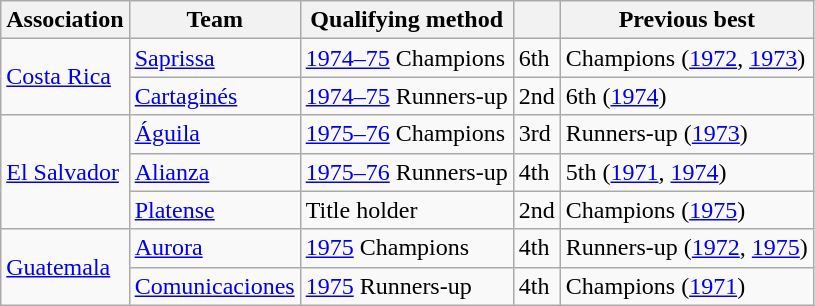<table class="wikitable">
<tr>
<th>Association</th>
<th>Team</th>
<th>Qualifying method</th>
<th></th>
<th>Previous best</th>
</tr>
<tr>
<td rowspan=2> <a href='#'>Costa Rica</a></td>
<td><a href='#'>Saprissa</a></td>
<td><a href='#'>1974–75</a> Champions</td>
<td>6th</td>
<td>Champions (<a href='#'>1972</a>, <a href='#'>1973</a>)</td>
</tr>
<tr>
<td><a href='#'>Cartaginés</a></td>
<td><a href='#'>1974–75</a> Runners-up</td>
<td>2nd</td>
<td>6th (<a href='#'>1974</a>)</td>
</tr>
<tr>
<td rowspan=3> <a href='#'>El Salvador</a></td>
<td><a href='#'>Águila</a></td>
<td><a href='#'>1975–76</a> Champions</td>
<td>3rd</td>
<td>Runners-up (<a href='#'>1973</a>)</td>
</tr>
<tr>
<td><a href='#'>Alianza</a></td>
<td><a href='#'>1975–76</a> Runners-up</td>
<td>4th</td>
<td>5th (<a href='#'>1971</a>, <a href='#'>1974</a>)</td>
</tr>
<tr>
<td><a href='#'>Platense</a></td>
<td>Title holder</td>
<td>2nd</td>
<td>Champions (<a href='#'>1975</a>)</td>
</tr>
<tr>
<td rowspan=2> <a href='#'>Guatemala</a></td>
<td><a href='#'>Aurora</a></td>
<td><a href='#'>1975</a> Champions</td>
<td>4th</td>
<td>Runners-up (<a href='#'>1972</a>, <a href='#'>1975</a>)</td>
</tr>
<tr>
<td><a href='#'>Comunicaciones</a></td>
<td><a href='#'>1975</a> Runners-up</td>
<td>4th</td>
<td>Champions (<a href='#'>1971</a>)</td>
</tr>
</table>
